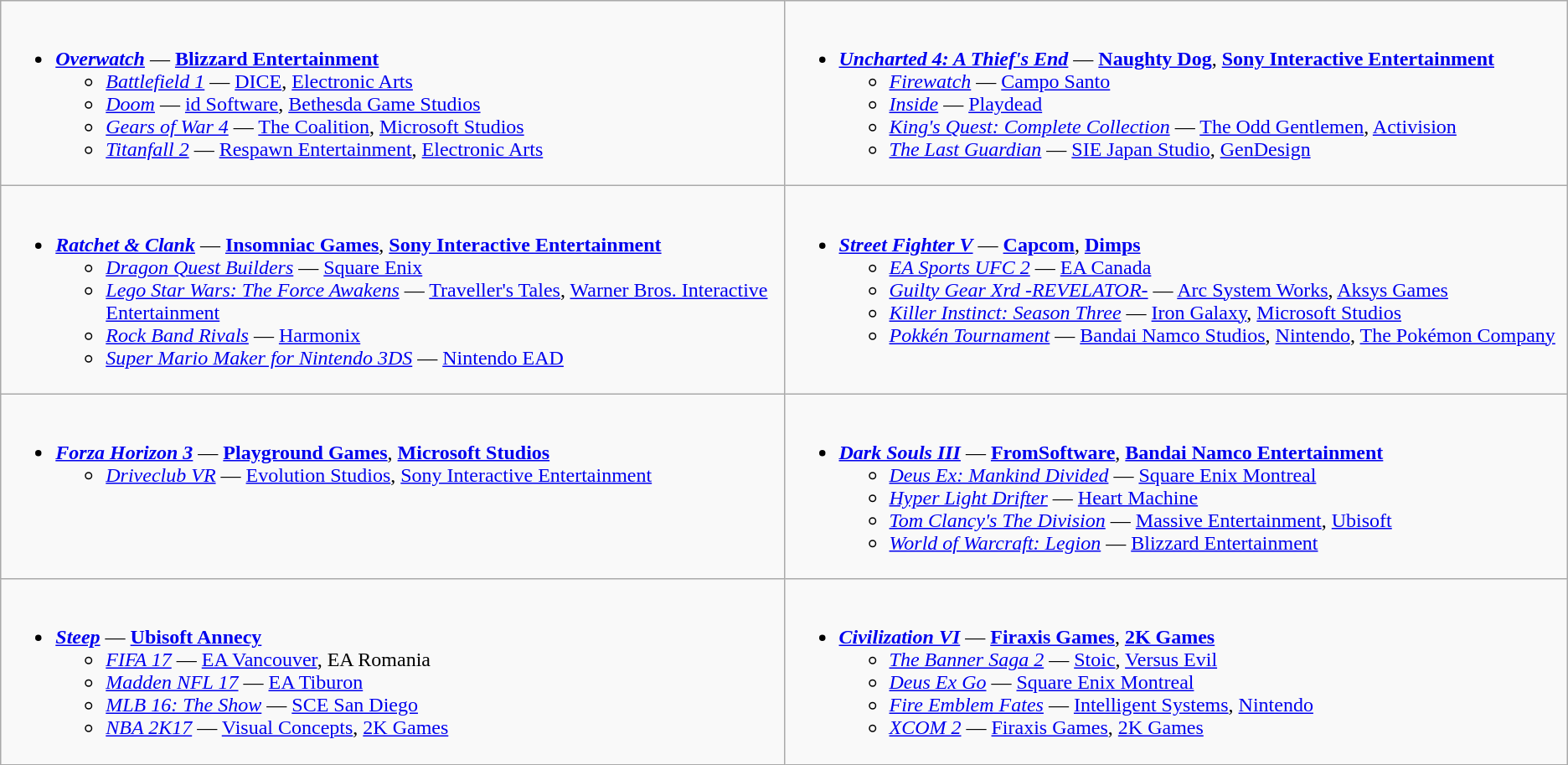<table class="wikitable">
<tr>
<td valign="top" width="50%"><br><ul><li><strong><em><a href='#'>Overwatch</a></em></strong> — <strong><a href='#'>Blizzard Entertainment</a></strong><ul><li><em><a href='#'>Battlefield 1</a></em> — <a href='#'>DICE</a>, <a href='#'>Electronic Arts</a></li><li><em><a href='#'>Doom</a></em> — <a href='#'>id Software</a>, <a href='#'>Bethesda Game Studios</a></li><li><em><a href='#'>Gears of War 4</a></em> — <a href='#'>The Coalition</a>, <a href='#'>Microsoft Studios</a></li><li><em><a href='#'>Titanfall 2</a></em> — <a href='#'>Respawn Entertainment</a>, <a href='#'>Electronic Arts</a></li></ul></li></ul></td>
<td valign="top" width="50%"><br><ul><li><strong><em><a href='#'>Uncharted 4: A Thief's End</a></em></strong> — <strong><a href='#'>Naughty Dog</a></strong>, <strong><a href='#'>Sony Interactive Entertainment</a></strong><ul><li><em><a href='#'>Firewatch</a></em> — <a href='#'>Campo Santo</a></li><li><em><a href='#'>Inside</a></em> — <a href='#'>Playdead</a></li><li><em><a href='#'>King's Quest: Complete Collection</a></em> — <a href='#'>The Odd Gentlemen</a>, <a href='#'>Activision</a></li><li><em><a href='#'>The Last Guardian</a></em> — <a href='#'>SIE Japan Studio</a>, <a href='#'>GenDesign</a></li></ul></li></ul></td>
</tr>
<tr>
<td valign="top" width="50%"><br><ul><li><strong><em><a href='#'>Ratchet & Clank</a></em></strong> — <strong><a href='#'>Insomniac Games</a></strong>, <strong><a href='#'>Sony Interactive Entertainment</a></strong><ul><li><em><a href='#'>Dragon Quest Builders</a></em> — <a href='#'>Square Enix</a></li><li><em><a href='#'>Lego Star Wars: The Force Awakens</a></em> — <a href='#'>Traveller's Tales</a>, <a href='#'>Warner Bros. Interactive Entertainment</a></li><li><em><a href='#'>Rock Band Rivals</a></em> — <a href='#'>Harmonix</a></li><li><em><a href='#'>Super Mario Maker for Nintendo 3DS</a></em> — <a href='#'>Nintendo EAD</a></li></ul></li></ul></td>
<td valign="top" width="50%"><br><ul><li><strong><em><a href='#'>Street Fighter V</a></em></strong> — <strong><a href='#'>Capcom</a></strong>, <strong><a href='#'>Dimps</a></strong><ul><li><em><a href='#'>EA Sports UFC 2</a></em> — <a href='#'>EA Canada</a></li><li><em><a href='#'>Guilty Gear Xrd -REVELATOR-</a></em> — <a href='#'>Arc System Works</a>, <a href='#'>Aksys Games</a></li><li><em><a href='#'>Killer Instinct: Season Three</a></em> — <a href='#'>Iron Galaxy</a>, <a href='#'>Microsoft Studios</a></li><li><em><a href='#'>Pokkén Tournament</a></em> — <a href='#'>Bandai Namco Studios</a>, <a href='#'>Nintendo</a>, <a href='#'>The Pokémon Company</a></li></ul></li></ul></td>
</tr>
<tr>
<td valign="top" width="50%"><br><ul><li><strong><em><a href='#'>Forza Horizon 3</a></em></strong> — <strong><a href='#'>Playground Games</a></strong>, <strong><a href='#'>Microsoft Studios</a></strong><ul><li><em><a href='#'>Driveclub VR</a></em> — <a href='#'>Evolution Studios</a>, <a href='#'>Sony Interactive Entertainment</a></li></ul></li></ul></td>
<td valign="top" width="50%"><br><ul><li><strong><em><a href='#'>Dark Souls III</a></em></strong> — <strong><a href='#'>FromSoftware</a></strong>, <strong><a href='#'>Bandai Namco Entertainment</a></strong><ul><li><em><a href='#'>Deus Ex: Mankind Divided</a></em> — <a href='#'>Square Enix Montreal</a></li><li><em><a href='#'>Hyper Light Drifter</a></em> — <a href='#'>Heart Machine</a></li><li><em><a href='#'>Tom Clancy's The Division</a></em> — <a href='#'>Massive Entertainment</a>, <a href='#'>Ubisoft</a></li><li><em><a href='#'>World of Warcraft: Legion</a></em> — <a href='#'>Blizzard Entertainment</a></li></ul></li></ul></td>
</tr>
<tr>
<td valign="top" width="50%"><br><ul><li><strong><em><a href='#'>Steep</a></em></strong> — <strong><a href='#'>Ubisoft Annecy</a></strong><ul><li><em><a href='#'>FIFA 17</a></em> — <a href='#'>EA Vancouver</a>, EA Romania</li><li><em><a href='#'>Madden NFL 17</a></em> — <a href='#'>EA Tiburon</a></li><li><em><a href='#'>MLB 16: The Show</a></em> — <a href='#'>SCE San Diego</a></li><li><em><a href='#'>NBA 2K17</a></em> — <a href='#'>Visual Concepts</a>, <a href='#'>2K Games</a></li></ul></li></ul></td>
<td valign="top" width="50%"><br><ul><li><strong><em><a href='#'>Civilization VI</a></em></strong> — <strong><a href='#'>Firaxis Games</a></strong>, <strong><a href='#'>2K Games</a></strong><ul><li><em><a href='#'>The Banner Saga 2</a></em> — <a href='#'>Stoic</a>, <a href='#'>Versus Evil</a></li><li><em><a href='#'>Deus Ex Go</a></em> — <a href='#'>Square Enix Montreal</a></li><li><em><a href='#'>Fire Emblem Fates</a></em> — <a href='#'>Intelligent Systems</a>, <a href='#'>Nintendo</a></li><li><em><a href='#'>XCOM 2</a></em> — <a href='#'>Firaxis Games</a>, <a href='#'>2K Games</a></li></ul></li></ul></td>
</tr>
</table>
